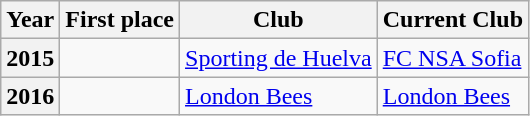<table class="wikitable plainrowheaders sortable">
<tr>
<th scope=col>Year</th>
<th scope=col>First place</th>
<th scope=col>Club</th>
<th scope=col>Current Club</th>
</tr>
<tr>
<th scope=row style=text-align:center>2015</th>
<td></td>
<td> <a href='#'>Sporting de Huelva</a></td>
<td> <a href='#'>FC NSA Sofia</a></td>
</tr>
<tr>
<th scope=row style=text-align:center>2016</th>
<td></td>
<td> <a href='#'>London Bees</a></td>
<td> <a href='#'>London Bees</a></td>
</tr>
</table>
